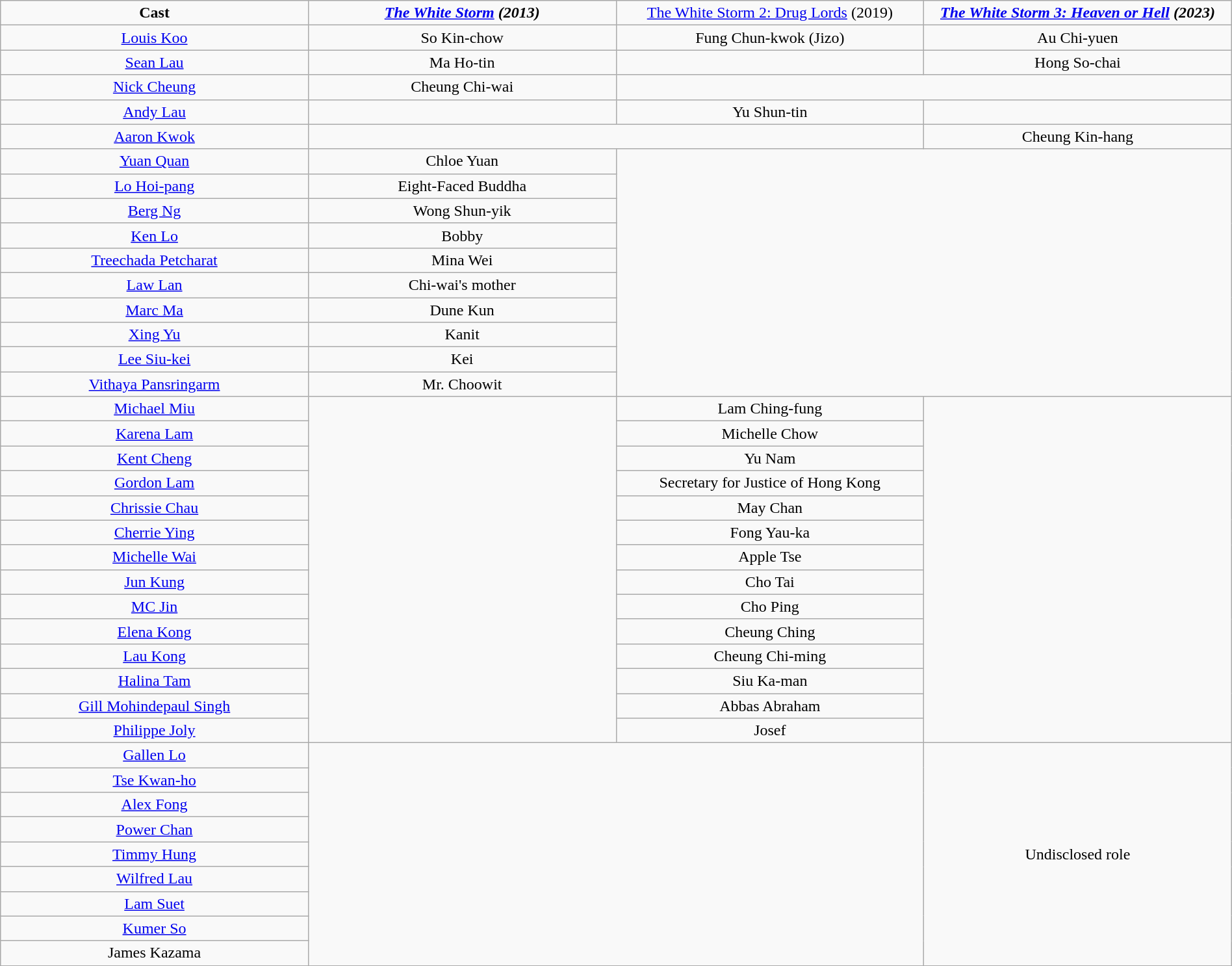<table class="wikitable" style="text-align:center" width=100%>
<tr>
<td width=10%><strong>Cast</strong></td>
<td width=10%><strong><em><a href='#'>The White Storm</a><em> (2013)<strong></td>
<td width=10%></em></strong><a href='#'>The White Storm 2: Drug Lords</a></em> (2019)</strong></td>
<td width=10%><strong><em><a href='#'>The White Storm 3: Heaven or Hell</a><em> (2023)<strong></td>
</tr>
<tr>
<td><a href='#'>Louis Koo</a></td>
<td>So Kin-chow</td>
<td>Fung Chun-kwok (Jizo)</td>
<td>Au Chi-yuen</td>
</tr>
<tr>
<td><a href='#'>Sean Lau</a></td>
<td>Ma Ho-tin</td>
<td></td>
<td>Hong So-chai</td>
</tr>
<tr>
<td><a href='#'>Nick Cheung</a></td>
<td>Cheung Chi-wai</td>
<td colspan="2"></td>
</tr>
<tr>
<td><a href='#'>Andy Lau</a></td>
<td></td>
<td>Yu Shun-tin</td>
<td></td>
</tr>
<tr>
<td><a href='#'>Aaron Kwok</a></td>
<td colspan="2"></td>
<td>Cheung Kin-hang</td>
</tr>
<tr>
<td><a href='#'>Yuan Quan</a></td>
<td>Chloe Yuan</td>
<td colspan="2" rowspan="10"></td>
</tr>
<tr>
<td><a href='#'>Lo Hoi-pang</a></td>
<td>Eight-Faced Buddha</td>
</tr>
<tr>
<td><a href='#'>Berg Ng</a></td>
<td>Wong Shun-yik</td>
</tr>
<tr>
<td><a href='#'>Ken Lo</a></td>
<td>Bobby</td>
</tr>
<tr>
<td><a href='#'>Treechada Petcharat</a></td>
<td>Mina Wei</td>
</tr>
<tr>
<td><a href='#'>Law Lan</a></td>
<td>Chi-wai's mother</td>
</tr>
<tr>
<td><a href='#'>Marc Ma</a></td>
<td>Dune Kun</td>
</tr>
<tr>
<td><a href='#'>Xing Yu</a></td>
<td>Kanit</td>
</tr>
<tr>
<td><a href='#'>Lee Siu-kei</a></td>
<td>Kei</td>
</tr>
<tr>
<td><a href='#'>Vithaya Pansringarm</a></td>
<td>Mr. Choowit</td>
</tr>
<tr>
<td><a href='#'>Michael Miu</a></td>
<td rowspan=14></td>
<td>Lam Ching-fung</td>
<td rowspan=14></td>
</tr>
<tr>
<td><a href='#'>Karena Lam</a></td>
<td>Michelle Chow</td>
</tr>
<tr>
<td><a href='#'>Kent Cheng</a></td>
<td>Yu Nam</td>
</tr>
<tr>
<td><a href='#'>Gordon Lam</a></td>
<td>Secretary for Justice of Hong Kong</td>
</tr>
<tr>
<td><a href='#'>Chrissie Chau</a></td>
<td>May Chan</td>
</tr>
<tr>
<td><a href='#'>Cherrie Ying</a></td>
<td>Fong Yau-ka</td>
</tr>
<tr>
<td><a href='#'>Michelle Wai</a></td>
<td>Apple Tse</td>
</tr>
<tr>
<td><a href='#'>Jun Kung</a></td>
<td>Cho Tai</td>
</tr>
<tr>
<td><a href='#'>MC Jin</a></td>
<td>Cho Ping</td>
</tr>
<tr>
<td><a href='#'>Elena Kong</a></td>
<td>Cheung Ching</td>
</tr>
<tr>
<td><a href='#'>Lau Kong</a></td>
<td>Cheung Chi-ming</td>
</tr>
<tr>
<td><a href='#'>Halina Tam</a></td>
<td>Siu Ka-man</td>
</tr>
<tr>
<td><a href='#'>Gill Mohindepaul Singh</a></td>
<td>Abbas Abraham</td>
</tr>
<tr>
<td><a href='#'>Philippe Joly</a></td>
<td>Josef</td>
</tr>
<tr>
<td><a href='#'>Gallen Lo</a></td>
<td colspan="2" rowspan="9"></td>
<td rowspan=9></em>Undisclosed role<em></td>
</tr>
<tr>
<td><a href='#'>Tse Kwan-ho</a></td>
</tr>
<tr>
<td><a href='#'>Alex Fong</a></td>
</tr>
<tr>
<td><a href='#'>Power Chan</a></td>
</tr>
<tr>
<td><a href='#'>Timmy Hung</a></td>
</tr>
<tr>
<td><a href='#'>Wilfred Lau</a></td>
</tr>
<tr>
<td><a href='#'>Lam Suet</a></td>
</tr>
<tr>
<td><a href='#'>Kumer So</a></td>
</tr>
<tr>
<td>James Kazama</td>
</tr>
<tr>
</tr>
</table>
